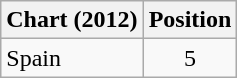<table class="wikitable">
<tr>
<th scope="col">Chart (2012)</th>
<th scope="col">Position</th>
</tr>
<tr>
<td>Spain</td>
<td style="text-align:center;">5</td>
</tr>
</table>
